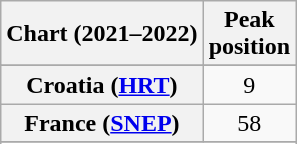<table class="wikitable sortable plainrowheaders" style="text-align:center">
<tr>
<th scope="col">Chart (2021–2022)</th>
<th scope="col">Peak<br>position</th>
</tr>
<tr>
</tr>
<tr>
</tr>
<tr>
<th scope="row">Croatia (<a href='#'>HRT</a>)</th>
<td>9</td>
</tr>
<tr>
<th scope="row">France (<a href='#'>SNEP</a>)</th>
<td>58</td>
</tr>
<tr>
</tr>
<tr>
</tr>
<tr>
</tr>
<tr>
</tr>
<tr>
</tr>
<tr>
</tr>
</table>
